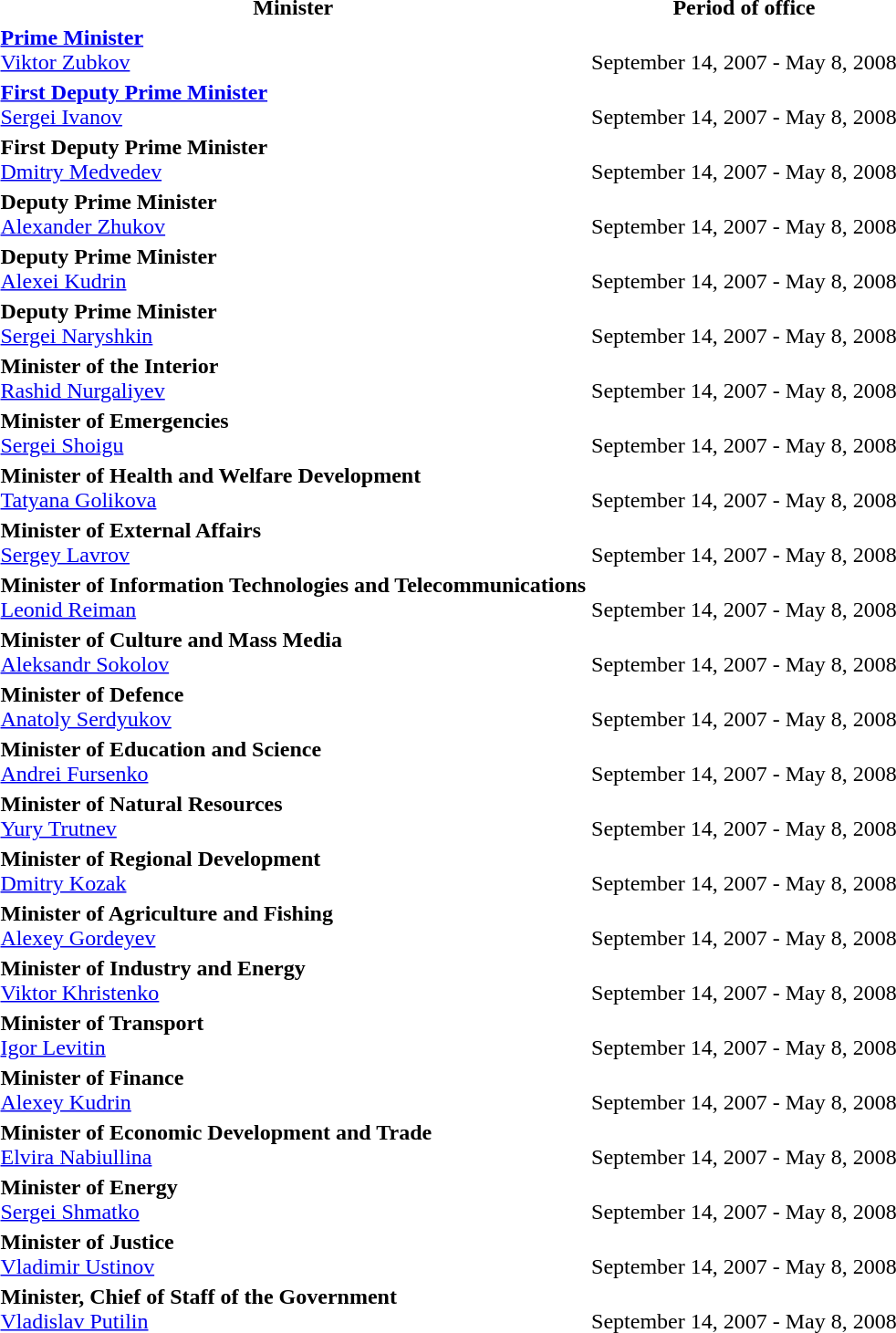<table>
<tr>
<th>Minister</th>
<th>Period of office</th>
</tr>
<tr>
<td><strong><a href='#'>Prime Minister</a></strong><br><a href='#'>Viktor Zubkov</a></td>
<td><br>September 14, 2007 - May 8, 2008</td>
</tr>
<tr>
<td><strong><a href='#'>First Deputy Prime Minister</a></strong><br><a href='#'>Sergei Ivanov</a></td>
<td><br>September 14, 2007 - May 8, 2008</td>
</tr>
<tr>
<td><strong>First Deputy Prime Minister</strong><br><a href='#'>Dmitry Medvedev</a></td>
<td><br>September 14, 2007 - May 8, 2008</td>
</tr>
<tr>
<td><strong>Deputy Prime Minister</strong><br><a href='#'>Alexander Zhukov</a></td>
<td><br>September 14, 2007 - May 8, 2008</td>
</tr>
<tr>
<td><strong>Deputy Prime Minister</strong><br><a href='#'>Alexei Kudrin</a></td>
<td><br>September 14, 2007 - May 8, 2008</td>
</tr>
<tr>
<td><strong>Deputy Prime Minister</strong><br><a href='#'>Sergei Naryshkin</a></td>
<td><br>September 14, 2007 - May 8, 2008</td>
</tr>
<tr>
<td><strong>Minister of the Interior</strong><br><a href='#'>Rashid Nurgaliyev</a></td>
<td><br>September 14, 2007 - May 8, 2008</td>
</tr>
<tr>
<td><strong>Minister of Emergencies</strong><br><a href='#'>Sergei Shoigu</a></td>
<td><br>September 14, 2007 - May 8, 2008</td>
</tr>
<tr>
<td><strong>Minister of Health and Welfare Development</strong><br><a href='#'>Tatyana Golikova</a></td>
<td><br>September 14, 2007 - May 8, 2008</td>
</tr>
<tr>
<td><strong>Minister of External Affairs</strong><br><a href='#'>Sergey Lavrov</a></td>
<td><br>September 14, 2007 - May 8, 2008</td>
</tr>
<tr>
<td><strong>Minister of Information Technologies and Telecommunications</strong><br><a href='#'>Leonid Reiman</a></td>
<td><br>September 14, 2007 - May 8, 2008</td>
</tr>
<tr>
<td><strong>Minister of Culture and Mass Media</strong><br><a href='#'>Aleksandr Sokolov</a></td>
<td><br>September 14, 2007 - May 8, 2008</td>
</tr>
<tr>
<td><strong>Minister of Defence</strong><br><a href='#'>Anatoly Serdyukov</a></td>
<td><br>September 14, 2007 - May 8, 2008</td>
</tr>
<tr>
<td><strong>Minister of Education and Science</strong><br><a href='#'>Andrei Fursenko</a></td>
<td><br>September 14, 2007 - May 8, 2008</td>
</tr>
<tr>
<td><strong>Minister of Natural Resources</strong><br><a href='#'>Yury Trutnev</a></td>
<td><br>September 14, 2007 - May 8, 2008</td>
</tr>
<tr>
<td><strong>Minister of Regional Development</strong><br><a href='#'>Dmitry Kozak</a></td>
<td><br>September 14, 2007 - May 8, 2008</td>
</tr>
<tr>
<td><strong>Minister of Agriculture and Fishing</strong><br><a href='#'>Alexey Gordeyev</a></td>
<td><br>September 14, 2007 - May 8, 2008</td>
</tr>
<tr>
<td><strong>Minister of Industry and Energy</strong><br><a href='#'>Viktor Khristenko</a></td>
<td><br>September 14, 2007 - May 8, 2008</td>
</tr>
<tr>
<td><strong>Minister of Transport</strong><br><a href='#'>Igor Levitin</a></td>
<td><br>September 14, 2007 - May 8, 2008</td>
</tr>
<tr>
<td><strong>Minister of Finance</strong><br><a href='#'>Alexey Kudrin</a></td>
<td><br>September 14, 2007 - May 8, 2008</td>
</tr>
<tr>
<td><strong>Minister of Economic Development and Trade</strong><br><a href='#'>Elvira Nabiullina</a></td>
<td><br>September 14, 2007 - May 8, 2008</td>
</tr>
<tr>
<td><strong>Minister of Energy</strong><br><a href='#'>Sergei Shmatko</a></td>
<td><br>September 14, 2007 - May 8, 2008</td>
</tr>
<tr>
<td><strong>Minister of Justice</strong><br><a href='#'>Vladimir Ustinov</a></td>
<td><br>September 14, 2007 - May 8, 2008</td>
</tr>
<tr>
<td><strong>Minister, Chief of Staff of the Government</strong><br><a href='#'>Vladislav Putilin</a></td>
<td><br>September 14, 2007 - May 8, 2008</td>
</tr>
</table>
